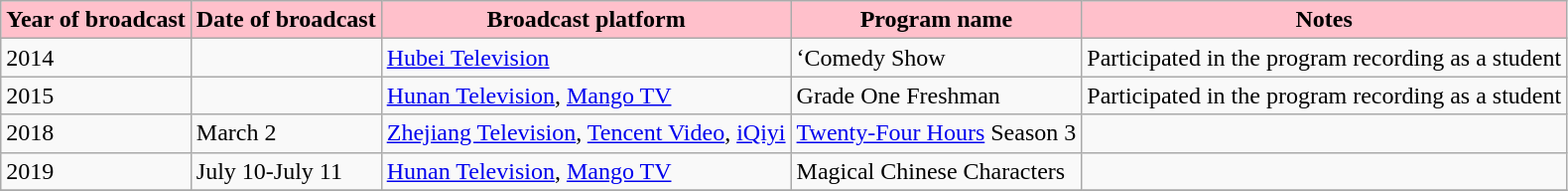<table class="wikitable">
<tr style="background:pink; color:black; font-weight:bold; text-align:center;">
<td>Year of broadcast</td>
<td>Date of broadcast</td>
<td>Broadcast platform</td>
<td>Program name</td>
<td>Notes</td>
</tr>
<tr>
<td>2014</td>
<td></td>
<td><a href='#'>Hubei Television</a></td>
<td>‘Comedy Show</td>
<td>Participated in the program recording as a student</td>
</tr>
<tr>
<td>2015</td>
<td></td>
<td><a href='#'>Hunan Television</a>, <a href='#'>Mango TV</a></td>
<td>Grade One Freshman</td>
<td>Participated in the program recording as a student</td>
</tr>
<tr>
<td>2018</td>
<td>March 2</td>
<td><a href='#'>Zhejiang Television</a>, <a href='#'>Tencent Video</a>, <a href='#'>iQiyi</a></td>
<td><a href='#'>Twenty-Four Hours</a>  Season 3</td>
<td></td>
</tr>
<tr>
<td>2019</td>
<td>July 10-July 11</td>
<td><a href='#'>Hunan Television</a>, <a href='#'>Mango TV</a></td>
<td>Magical Chinese Characters</td>
<td></td>
</tr>
<tr>
</tr>
</table>
